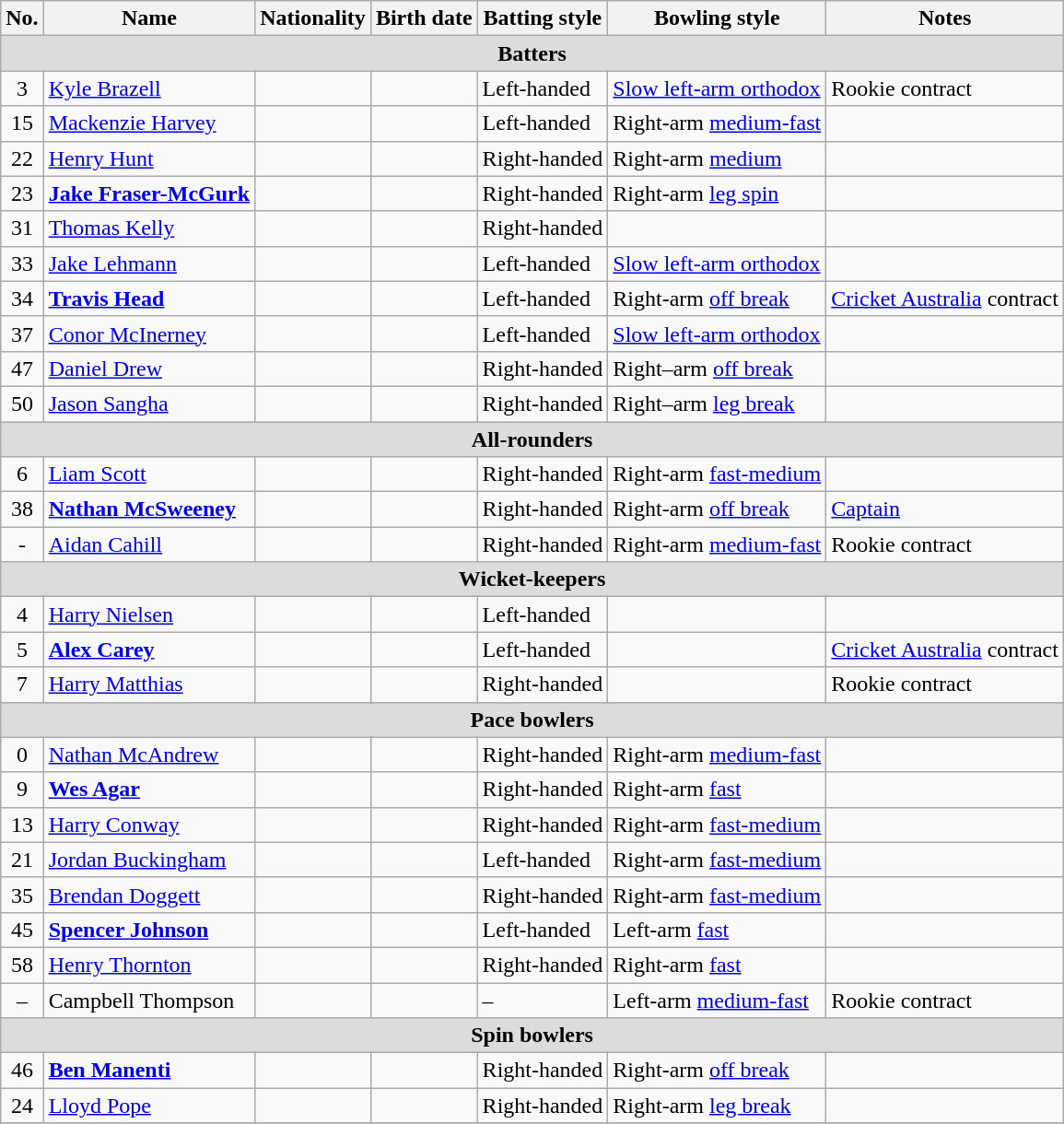<table class="wikitable">
<tr>
<th>No.</th>
<th>Name</th>
<th>Nationality</th>
<th>Birth date</th>
<th>Batting style</th>
<th>Bowling style</th>
<th>Notes</th>
</tr>
<tr>
<th colspan="7" style="background: #DCDCDC" align=right>Batters</th>
</tr>
<tr>
<td style="text-align:center">3</td>
<td><a href='#'>Kyle Brazell</a></td>
<td></td>
<td></td>
<td>Left-handed</td>
<td><a href='#'>Slow left-arm orthodox</a></td>
<td>Rookie contract</td>
</tr>
<tr>
<td style="text-align:center">15</td>
<td><a href='#'>Mackenzie Harvey</a></td>
<td></td>
<td></td>
<td>Left-handed</td>
<td>Right-arm <a href='#'>medium-fast</a></td>
<td></td>
</tr>
<tr>
<td style="text-align:center">22</td>
<td><a href='#'>Henry Hunt</a></td>
<td></td>
<td></td>
<td>Right-handed</td>
<td>Right-arm <a href='#'>medium</a></td>
<td></td>
</tr>
<tr>
<td style="text-align:center">23</td>
<td><strong><a href='#'>Jake Fraser-McGurk</a></strong></td>
<td></td>
<td></td>
<td>Right-handed</td>
<td>Right-arm <a href='#'>leg spin</a></td>
<td></td>
</tr>
<tr>
<td style="text-align:center">31</td>
<td><a href='#'>Thomas Kelly</a></td>
<td></td>
<td></td>
<td>Right-handed</td>
<td></td>
<td></td>
</tr>
<tr>
<td style="text-align:center">33</td>
<td><a href='#'>Jake Lehmann</a></td>
<td></td>
<td></td>
<td>Left-handed</td>
<td><a href='#'>Slow left-arm orthodox</a></td>
<td></td>
</tr>
<tr>
<td style="text-align:center">34</td>
<td><strong><a href='#'>Travis Head</a></strong></td>
<td></td>
<td></td>
<td>Left-handed</td>
<td>Right-arm <a href='#'>off break</a></td>
<td><a href='#'>Cricket Australia</a> contract</td>
</tr>
<tr>
<td style="text-align:center">37</td>
<td><a href='#'>Conor McInerney</a></td>
<td></td>
<td></td>
<td>Left-handed</td>
<td><a href='#'>Slow left-arm orthodox</a></td>
<td></td>
</tr>
<tr>
<td style="text-align:center">47</td>
<td><a href='#'>Daniel Drew</a></td>
<td></td>
<td></td>
<td>Right-handed</td>
<td>Right–arm <a href='#'>off break</a></td>
<td></td>
</tr>
<tr>
<td style="text-align:center">50</td>
<td><a href='#'>Jason Sangha</a></td>
<td></td>
<td></td>
<td>Right-handed</td>
<td>Right–arm <a href='#'>leg break</a></td>
<td></td>
</tr>
<tr>
<th colspan="7" style="background: #DCDCDC" align=right>All-rounders</th>
</tr>
<tr>
<td style="text-align:center">6</td>
<td><a href='#'>Liam Scott</a></td>
<td></td>
<td></td>
<td>Right-handed</td>
<td>Right-arm <a href='#'>fast-medium</a></td>
<td></td>
</tr>
<tr>
<td style="text-align:center">38</td>
<td><strong><a href='#'>Nathan McSweeney</a></strong></td>
<td></td>
<td></td>
<td>Right-handed</td>
<td>Right-arm <a href='#'>off break</a></td>
<td><a href='#'>Captain</a></td>
</tr>
<tr>
<td style="text-align:center">-</td>
<td><a href='#'>Aidan Cahill</a></td>
<td></td>
<td></td>
<td>Right-handed</td>
<td>Right-arm <a href='#'>medium-fast</a></td>
<td>Rookie contract</td>
</tr>
<tr>
<th colspan="7" style="background: #DCDCDC" align=right>Wicket-keepers</th>
</tr>
<tr>
<td style="text-align:center">4</td>
<td><a href='#'>Harry Nielsen</a></td>
<td></td>
<td></td>
<td>Left-handed</td>
<td></td>
<td></td>
</tr>
<tr>
<td style="text-align:center">5</td>
<td><strong><a href='#'>Alex Carey</a></strong></td>
<td></td>
<td></td>
<td>Left-handed</td>
<td></td>
<td><a href='#'>Cricket Australia</a> contract</td>
</tr>
<tr>
<td style="text-align:center">7</td>
<td><a href='#'>Harry Matthias</a></td>
<td></td>
<td></td>
<td>Right-handed</td>
<td></td>
<td>Rookie contract</td>
</tr>
<tr>
<th colspan="7" style="background: #DCDCDC" align=right>Pace bowlers</th>
</tr>
<tr>
<td style="text-align:center">0</td>
<td><a href='#'>Nathan McAndrew</a></td>
<td></td>
<td></td>
<td>Right-handed</td>
<td>Right-arm <a href='#'>medium-fast</a></td>
<td></td>
</tr>
<tr>
<td style="text-align:center">9</td>
<td><strong><a href='#'>Wes Agar</a></strong></td>
<td></td>
<td></td>
<td>Right-handed</td>
<td>Right-arm <a href='#'>fast</a></td>
<td></td>
</tr>
<tr>
<td style="text-align:center">13</td>
<td><a href='#'>Harry Conway</a></td>
<td></td>
<td></td>
<td>Right-handed</td>
<td>Right-arm <a href='#'>fast-medium</a></td>
<td></td>
</tr>
<tr>
<td style="text-align:center">21</td>
<td><a href='#'>Jordan Buckingham</a></td>
<td></td>
<td></td>
<td>Left-handed</td>
<td>Right-arm <a href='#'>fast-medium</a></td>
<td></td>
</tr>
<tr>
<td style="text-align:center">35</td>
<td><a href='#'>Brendan Doggett</a></td>
<td></td>
<td></td>
<td>Right-handed</td>
<td>Right-arm <a href='#'>fast-medium</a></td>
<td></td>
</tr>
<tr>
<td style="text-align:center">45</td>
<td><strong><a href='#'>Spencer Johnson</a></strong></td>
<td></td>
<td></td>
<td>Left-handed</td>
<td>Left-arm <a href='#'>fast</a></td>
<td></td>
</tr>
<tr>
<td style="text-align:center">58</td>
<td><a href='#'>Henry Thornton</a></td>
<td></td>
<td></td>
<td>Right-handed</td>
<td>Right-arm <a href='#'>fast</a></td>
<td></td>
</tr>
<tr>
<td style="text-align:center">–</td>
<td>Campbell Thompson</td>
<td></td>
<td></td>
<td>–</td>
<td>Left-arm <a href='#'>medium-fast</a></td>
<td>Rookie contract</td>
</tr>
<tr>
<th colspan="7" style="background: #DCDCDC" align=right>Spin bowlers</th>
</tr>
<tr>
<td style="text-align:center">46</td>
<td><strong><a href='#'>Ben Manenti</a></strong></td>
<td></td>
<td></td>
<td>Right-handed</td>
<td>Right-arm <a href='#'>off break</a></td>
<td></td>
</tr>
<tr>
<td style="text-align:center">24</td>
<td><a href='#'>Lloyd Pope</a></td>
<td></td>
<td></td>
<td>Right-handed</td>
<td>Right-arm <a href='#'>leg break</a></td>
<td></td>
</tr>
<tr>
</tr>
</table>
